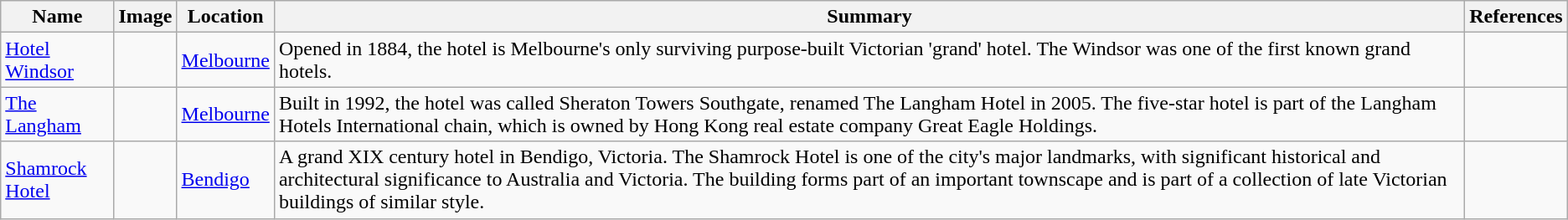<table class="wikitable">
<tr>
<th>Name</th>
<th>Image</th>
<th>Location</th>
<th>Summary</th>
<th>References</th>
</tr>
<tr>
<td><a href='#'>Hotel Windsor</a></td>
<td></td>
<td><a href='#'>Melbourne</a></td>
<td>Opened in 1884, the hotel is Melbourne's only surviving purpose-built Victorian 'grand' hotel. The Windsor was one of the first known grand hotels.</td>
<td></td>
</tr>
<tr>
<td><a href='#'>The Langham</a></td>
<td></td>
<td><a href='#'>Melbourne</a></td>
<td>Built in 1992, the hotel was called Sheraton Towers Southgate, renamed The Langham Hotel in 2005. The five-star hotel is part of the Langham Hotels International chain, which is owned by Hong Kong real estate company Great Eagle Holdings.</td>
<td></td>
</tr>
<tr>
<td><a href='#'>Shamrock Hotel</a></td>
<td></td>
<td><a href='#'>Bendigo</a></td>
<td>A grand XIX century hotel in Bendigo, Victoria. The Shamrock Hotel is one of the city's major landmarks, with significant historical and architectural significance to Australia and Victoria. The building forms part of an important townscape and is part of a collection of late Victorian buildings of similar style.</td>
<td></td>
</tr>
</table>
